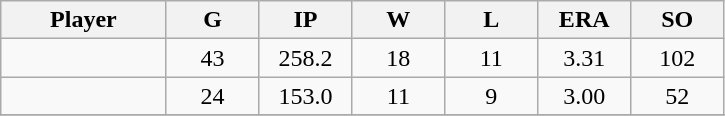<table class="wikitable sortable">
<tr>
<th bgcolor="#DDDDFF" width="16%">Player</th>
<th bgcolor="#DDDDFF" width="9%">G</th>
<th bgcolor="#DDDDFF" width="9%">IP</th>
<th bgcolor="#DDDDFF" width="9%">W</th>
<th bgcolor="#DDDDFF" width="9%">L</th>
<th bgcolor="#DDDDFF" width="9%">ERA</th>
<th bgcolor="#DDDDFF" width="9%">SO</th>
</tr>
<tr align="center">
<td></td>
<td>43</td>
<td>258.2</td>
<td>18</td>
<td>11</td>
<td>3.31</td>
<td>102</td>
</tr>
<tr align="center">
<td></td>
<td>24</td>
<td>153.0</td>
<td>11</td>
<td>9</td>
<td>3.00</td>
<td>52</td>
</tr>
<tr align="center">
</tr>
</table>
